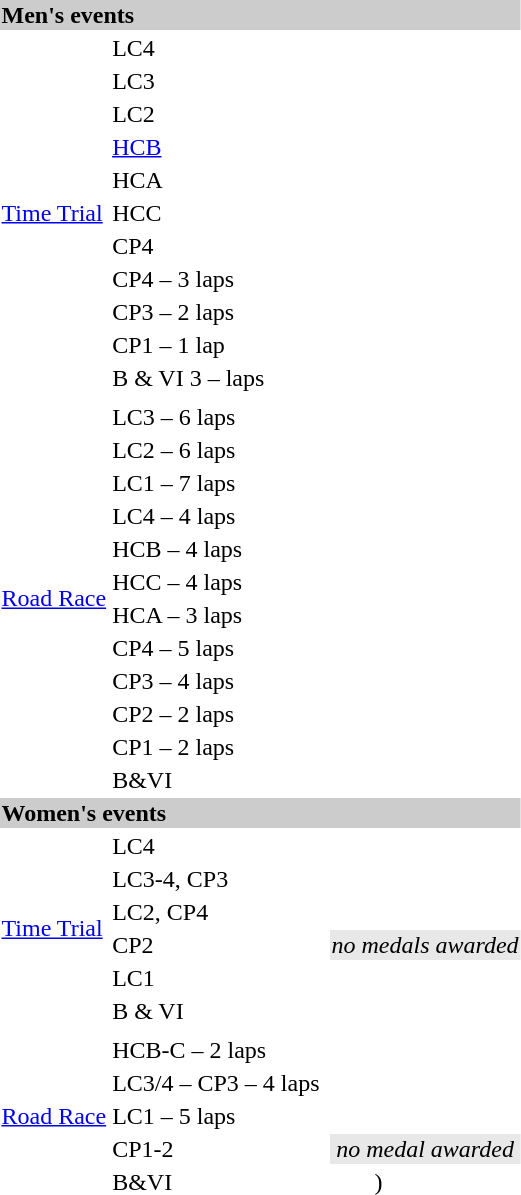<table>
<tr bgcolor="#cccccc">
<td colspan=8><strong>Men's events</strong></td>
</tr>
<tr>
<td rowspan=11><a href='#'>Time Trial</a></td>
<td>LC4</td>
<td colspan=2></td>
<td colspan=2></td>
<td colspan=2></td>
</tr>
<tr>
<td>LC3</td>
<td colspan=2></td>
<td colspan=2></td>
<td colspan=2></td>
</tr>
<tr>
<td>LC2</td>
<td colspan=2></td>
<td colspan=2></td>
<td colspan=2></td>
</tr>
<tr>
<td><a href='#'>HCB</a></td>
<td colspan=2></td>
<td colspan=2></td>
<td colspan=2></td>
</tr>
<tr>
<td>HCA</td>
<td colspan=2></td>
<td colspan=2></td>
<td colspan=2></td>
</tr>
<tr>
<td>HCC</td>
<td colspan=2></td>
<td colspan=2></td>
<td colspan=2></td>
</tr>
<tr>
<td>CP4</td>
<td colspan=2></td>
<td colspan=2></td>
<td colspan=2></td>
</tr>
<tr>
<td>CP4 – 3 laps</td>
<td colspan=2></td>
<td colspan=2></td>
<td colspan=2></td>
</tr>
<tr>
<td>CP3 – 2 laps</td>
<td colspan=2></td>
<td colspan=2></td>
<td colspan=2></td>
</tr>
<tr>
<td>CP1 – 1 lap</td>
<td colspan=2></td>
<td colspan=2></td>
<td colspan=2></td>
</tr>
<tr>
<td>B & VI 3 – laps </td>
<td colspan=2></td>
<td colspan=2></td>
<td colspan=2></td>
</tr>
<tr>
<td colspan=8></td>
</tr>
<tr>
<td rowspan=12><a href='#'>Road Race</a></td>
<td>LC3 – 6 laps</td>
<td colspan=2></td>
<td colspan=2></td>
<td colspan=2></td>
</tr>
<tr>
<td>LC2 – 6 laps</td>
<td colspan=2></td>
<td colspan=2></td>
<td colspan=2></td>
</tr>
<tr>
<td>LC1 – 7 laps</td>
<td colspan=2></td>
<td colspan=2></td>
<td colspan=2></td>
</tr>
<tr>
<td>LC4  – 4 laps</td>
<td colspan=2></td>
<td colspan=2></td>
<td colspan=2></td>
</tr>
<tr>
<td>HCB – 4 laps</td>
<td colspan=2></td>
<td colspan=2></td>
<td colspan=2></td>
</tr>
<tr>
<td>HCC  – 4 laps</td>
<td colspan=2></td>
<td colspan=2></td>
<td colspan=2></td>
</tr>
<tr>
<td>HCA  – 3 laps</td>
<td colspan=2></td>
<td colspan=2></td>
<td colspan=2></td>
</tr>
<tr>
<td>CP4  – 5 laps</td>
<td colspan=2></td>
<td colspan=2></td>
<td colspan=2></td>
</tr>
<tr>
<td>CP3  – 4 laps</td>
<td colspan=2></td>
<td colspan=2></td>
<td colspan=2></td>
</tr>
<tr>
<td>CP2   – 2 laps</td>
<td colspan=2></td>
<td colspan=2></td>
<td colspan=2></td>
</tr>
<tr>
<td>CP1   – 2 laps</td>
<td colspan=2></td>
<td colspan=2></td>
<td colspan=2></td>
</tr>
<tr>
<td>B&VI</td>
<td colspan=2></td>
<td colspan=2></td>
<td colspan=2></td>
</tr>
<tr bgcolor="#cccccc">
<td colspan=8><strong>Women's events</strong></td>
</tr>
<tr>
<td rowspan=6><a href='#'>Time Trial</a></td>
<td>LC4</td>
<td colspan=2></td>
<td colspan=2></td>
<td colspan=2></td>
</tr>
<tr>
<td>LC3-4, CP3 </td>
<td colspan=2></td>
<td colspan=2></td>
<td colspan=2></td>
</tr>
<tr>
<td>LC2, CP4 </td>
<td colspan=2></td>
<td colspan=2></td>
<td colspan=2></td>
</tr>
<tr>
<td>CP2 </td>
<td colspan=2></td>
<td colspan=4 bgcolor=#e8e8e8 align=center><em>no medals awarded</em></td>
</tr>
<tr>
<td>LC1 </td>
<td colspan=2></td>
<td colspan=2></td>
<td colspan=2></td>
</tr>
<tr>
<td>B & VI </td>
<td colspan=2></td>
<td colspan=2></td>
<td colspan=2></td>
</tr>
<tr>
<td colspan=8></td>
</tr>
<tr>
<td rowspan=5><a href='#'>Road Race</a></td>
<td>HCB-C – 2 laps </td>
<td colspan=2></td>
<td colspan=2></td>
<td colspan=2></td>
</tr>
<tr>
<td>LC3/4 – CP3 – 4 laps </td>
<td colspan=2></td>
<td colspan=2></td>
<td colspan=2></td>
</tr>
<tr>
<td>LC1 – 5 laps </td>
<td colspan=2></td>
<td colspan=2></td>
<td colspan=2></td>
</tr>
<tr>
<td>CP1-2 </td>
<td colspan=2></td>
<td colspan=4 bgcolor=#e8e8e8 align=center><em>no medal awarded</em></td>
</tr>
<tr>
<td>B&VI </td>
<td colspan=2></td>
<td colspan=2></td>
<td colspan=2>)</td>
</tr>
</table>
